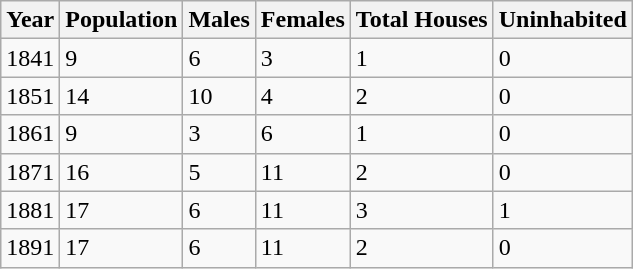<table class="wikitable">
<tr>
<th>Year</th>
<th>Population</th>
<th>Males</th>
<th>Females</th>
<th>Total Houses</th>
<th>Uninhabited</th>
</tr>
<tr>
<td>1841</td>
<td>9</td>
<td>6</td>
<td>3</td>
<td>1</td>
<td>0</td>
</tr>
<tr>
<td>1851</td>
<td>14</td>
<td>10</td>
<td>4</td>
<td>2</td>
<td>0</td>
</tr>
<tr>
<td>1861</td>
<td>9</td>
<td>3</td>
<td>6</td>
<td>1</td>
<td>0</td>
</tr>
<tr>
<td>1871</td>
<td>16</td>
<td>5</td>
<td>11</td>
<td>2</td>
<td>0</td>
</tr>
<tr>
<td>1881</td>
<td>17</td>
<td>6</td>
<td>11</td>
<td>3</td>
<td>1</td>
</tr>
<tr>
<td>1891</td>
<td>17</td>
<td>6</td>
<td>11</td>
<td>2</td>
<td>0</td>
</tr>
</table>
